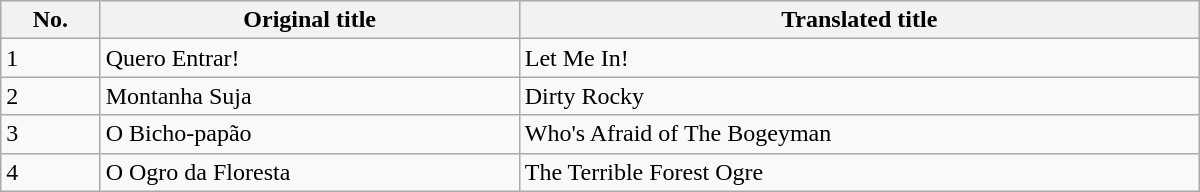<table class="wikitable" width=800>
<tr>
<th>No.</th>
<th>Original title</th>
<th>Translated title</th>
</tr>
<tr>
<td>1</td>
<td>Quero Entrar!</td>
<td>Let Me In!</td>
</tr>
<tr>
<td>2</td>
<td>Montanha Suja</td>
<td>Dirty Rocky</td>
</tr>
<tr>
<td>3</td>
<td>O Bicho-papão</td>
<td>Who's Afraid of The Bogeyman</td>
</tr>
<tr>
<td>4</td>
<td>O Ogro da Floresta</td>
<td>The Terrible Forest Ogre</td>
</tr>
</table>
